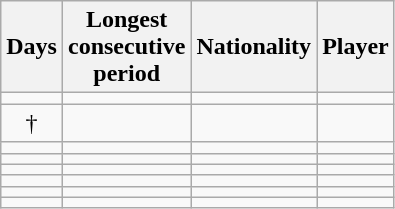<table class="wikitable sortable">
<tr>
<th scope="col">Days</th>
<th scope="col">Longest <br> consecutive <br> period</th>
<th scope="col">Nationality</th>
<th scope="col">Player</th>
</tr>
<tr>
<td align=center></td>
<td align=center></td>
<td></td>
<td></td>
</tr>
<tr>
<td align=center> †</td>
<td align=center></td>
<td></td>
<td></td>
</tr>
<tr>
<td align=center></td>
<td align=center></td>
<td></td>
<td></td>
</tr>
<tr>
<td align=center></td>
<td align=center></td>
<td></td>
<td></td>
</tr>
<tr>
<td align=center></td>
<td align=center></td>
<td></td>
<td></td>
</tr>
<tr>
<td align=center></td>
<td align=center></td>
<td></td>
<td></td>
</tr>
<tr>
<td align=center></td>
<td align=center></td>
<td></td>
<td></td>
</tr>
<tr>
<td align=center></td>
<td align=center></td>
<td></td>
<td></td>
</tr>
</table>
